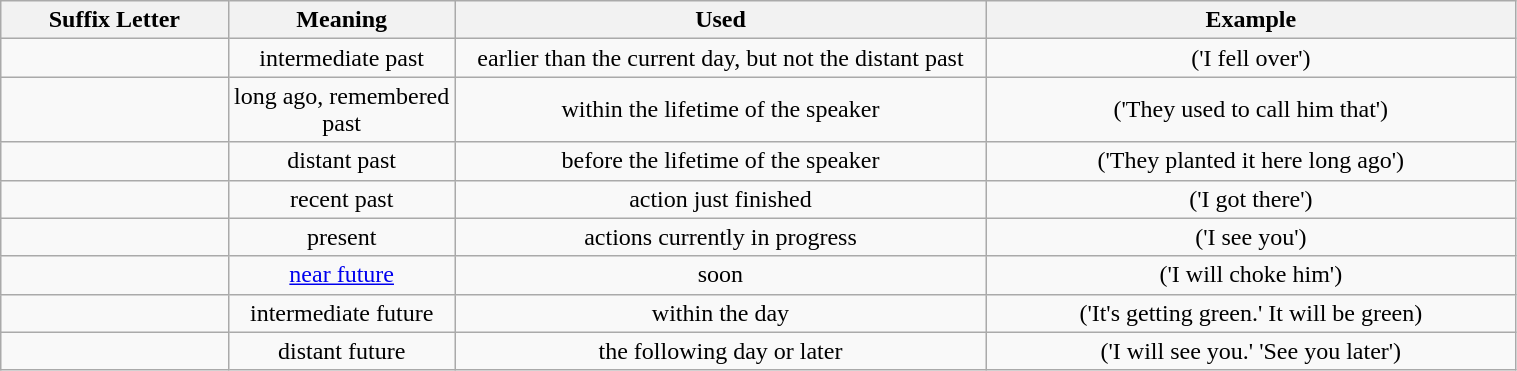<table class="wikitable" style="text-align:center;" width="80%">
<tr>
<th width="15%">Suffix Letter</th>
<th width="15%">Meaning</th>
<th width="35%">Used</th>
<th width="35%">Example</th>
</tr>
<tr>
<td></td>
<td>intermediate past</td>
<td>earlier than the current day, but not the distant past</td>
<td> ('I fell over')</td>
</tr>
<tr>
<td></td>
<td>long ago, remembered past</td>
<td>within the lifetime of the speaker</td>
<td> ('They used to call him that')</td>
</tr>
<tr>
<td></td>
<td>distant past</td>
<td>before the lifetime of the speaker</td>
<td> ('They planted it here long ago')</td>
</tr>
<tr>
<td></td>
<td>recent past</td>
<td>action just finished</td>
<td> ('I got there')</td>
</tr>
<tr>
<td></td>
<td>present</td>
<td>actions currently in progress</td>
<td> ('I see you')</td>
</tr>
<tr>
<td></td>
<td><a href='#'>near future</a></td>
<td>soon</td>
<td> ('I will choke him')</td>
</tr>
<tr>
<td></td>
<td>intermediate future</td>
<td>within the day</td>
<td> ('It's getting green.' It will be green)</td>
</tr>
<tr>
<td></td>
<td>distant future</td>
<td>the following day or later</td>
<td> ('I will see you.' 'See you later')</td>
</tr>
</table>
